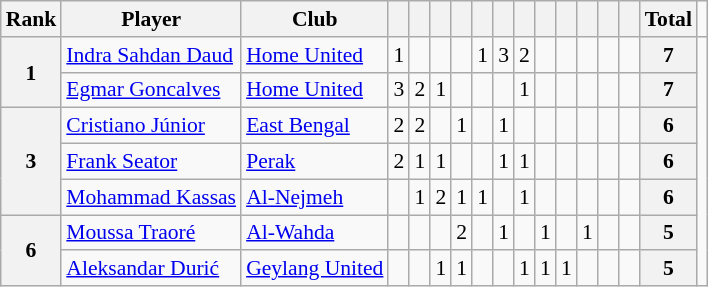<table class="wikitable" style="text-align:center; font-size:90%;">
<tr>
<th>Rank</th>
<th>Player</th>
<th>Club</th>
<th></th>
<th></th>
<th></th>
<th></th>
<th></th>
<th></th>
<th></th>
<th></th>
<th></th>
<th></th>
<th>  </th>
<th>  </th>
<th>Total</th>
<td></td>
</tr>
<tr>
<th rowspan="2">1</th>
<td align="left"> <a href='#'>Indra Sahdan Daud</a></td>
<td align="left"> <a href='#'>Home United</a></td>
<td>1</td>
<td></td>
<td></td>
<td></td>
<td>1</td>
<td>3</td>
<td>2</td>
<td></td>
<td></td>
<td></td>
<td></td>
<td></td>
<th>7</th>
</tr>
<tr>
<td align="left"> <a href='#'>Egmar Goncalves</a></td>
<td align="left"> <a href='#'>Home United</a></td>
<td>3</td>
<td>2</td>
<td>1</td>
<td></td>
<td></td>
<td></td>
<td>1</td>
<td></td>
<td></td>
<td></td>
<td></td>
<td></td>
<th>7</th>
</tr>
<tr>
<th rowspan="3">3</th>
<td align="left"> <a href='#'>Cristiano Júnior</a></td>
<td align="left"> <a href='#'>East Bengal</a></td>
<td>2</td>
<td>2</td>
<td></td>
<td>1</td>
<td></td>
<td>1</td>
<td></td>
<td></td>
<td></td>
<td></td>
<td></td>
<td></td>
<th>6</th>
</tr>
<tr>
<td align="left"> <a href='#'>Frank Seator</a></td>
<td align="left"> <a href='#'>Perak</a></td>
<td>2</td>
<td>1</td>
<td>1</td>
<td></td>
<td></td>
<td>1</td>
<td>1</td>
<td></td>
<td></td>
<td></td>
<td></td>
<td></td>
<th>6</th>
</tr>
<tr>
<td align="left"> <a href='#'>Mohammad Kassas</a></td>
<td align="left"> <a href='#'>Al-Nejmeh</a></td>
<td></td>
<td>1</td>
<td>2</td>
<td>1</td>
<td>1</td>
<td></td>
<td>1</td>
<td></td>
<td></td>
<td></td>
<td></td>
<td></td>
<th>6</th>
</tr>
<tr>
<th rowspan="2">6</th>
<td align="left"> <a href='#'>Moussa Traoré</a></td>
<td align="left"> <a href='#'>Al-Wahda</a></td>
<td></td>
<td></td>
<td></td>
<td>2</td>
<td></td>
<td>1</td>
<td></td>
<td>1</td>
<td></td>
<td>1</td>
<td></td>
<td></td>
<th>5</th>
</tr>
<tr>
<td align="left"> <a href='#'>Aleksandar Durić</a></td>
<td align="left"> <a href='#'>Geylang United</a></td>
<td></td>
<td></td>
<td>1</td>
<td>1</td>
<td></td>
<td></td>
<td>1</td>
<td>1</td>
<td>1</td>
<td></td>
<td></td>
<td></td>
<th>5</th>
</tr>
</table>
